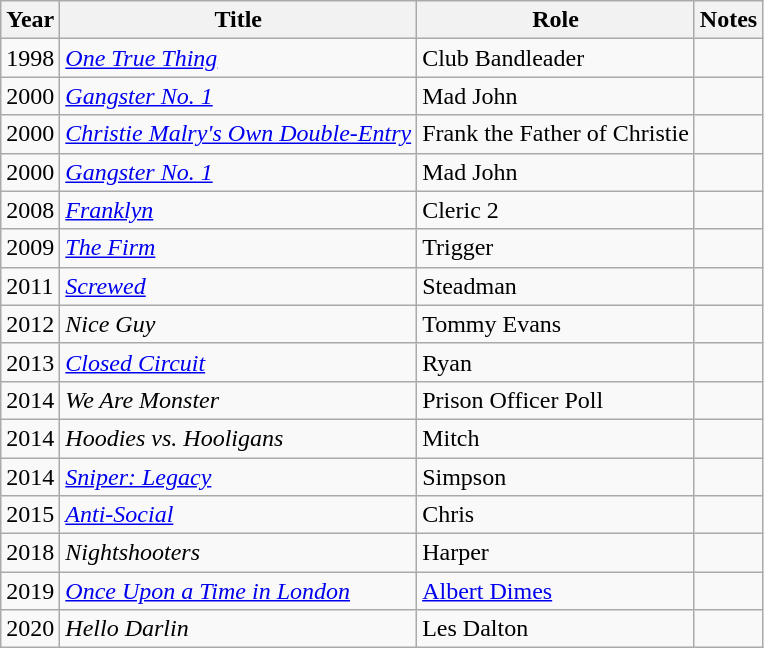<table class="wikitable sortable">
<tr>
<th>Year</th>
<th>Title</th>
<th>Role</th>
<th>Notes</th>
</tr>
<tr>
<td>1998</td>
<td><em><a href='#'>One True Thing</a></em></td>
<td>Club Bandleader</td>
<td></td>
</tr>
<tr>
<td>2000</td>
<td><em><a href='#'>Gangster No. 1</a></em></td>
<td>Mad John</td>
<td></td>
</tr>
<tr>
<td>2000</td>
<td><a href='#'><em>Christie Malry's Own Double-Entry</em></a></td>
<td>Frank the Father of Christie</td>
<td></td>
</tr>
<tr>
<td>2000</td>
<td><em><a href='#'>Gangster No. 1</a></em></td>
<td>Mad John</td>
<td></td>
</tr>
<tr>
<td>2008</td>
<td><em><a href='#'>Franklyn</a></em></td>
<td>Cleric 2</td>
<td></td>
</tr>
<tr>
<td>2009</td>
<td><a href='#'><em>The Firm</em></a></td>
<td>Trigger</td>
<td></td>
</tr>
<tr>
<td>2011</td>
<td><a href='#'><em>Screwed</em></a></td>
<td>Steadman</td>
<td></td>
</tr>
<tr>
<td>2012</td>
<td><em>Nice Guy</em></td>
<td>Tommy Evans</td>
<td></td>
</tr>
<tr>
<td>2013</td>
<td><a href='#'><em>Closed Circuit</em></a></td>
<td>Ryan</td>
<td></td>
</tr>
<tr>
<td>2014</td>
<td><em>We Are Monster</em></td>
<td>Prison Officer Poll</td>
<td></td>
</tr>
<tr>
<td>2014</td>
<td><em>Hoodies vs. Hooligans</em></td>
<td>Mitch</td>
<td></td>
</tr>
<tr>
<td>2014</td>
<td><em><a href='#'>Sniper: Legacy</a></em></td>
<td>Simpson</td>
<td></td>
</tr>
<tr>
<td>2015</td>
<td><a href='#'><em>Anti-Social</em></a></td>
<td>Chris</td>
<td></td>
</tr>
<tr>
<td>2018</td>
<td><em>Nightshooters</em></td>
<td>Harper</td>
<td></td>
</tr>
<tr>
<td>2019</td>
<td><em><a href='#'>Once Upon a Time in London</a></em></td>
<td><a href='#'>Albert Dimes</a></td>
<td></td>
</tr>
<tr>
<td>2020</td>
<td><em>Hello Darlin<strong></td>
<td>Les Dalton</td>
<td></td>
</tr>
</table>
